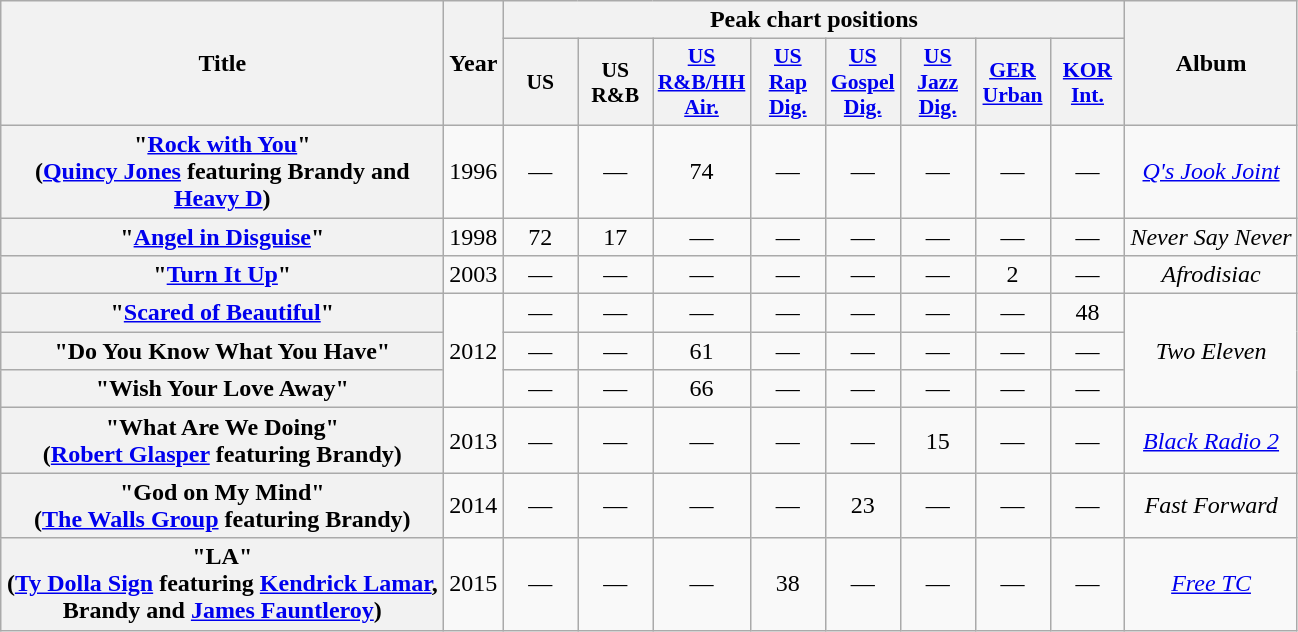<table class="wikitable plainrowheaders" style="text-align:center;">
<tr>
<th scope="col" rowspan="2" style="width:18em;">Title</th>
<th scope="col" rowspan="2">Year</th>
<th scope="col" colspan="8">Peak chart positions</th>
<th scope="col" rowspan="2">Album</th>
</tr>
<tr>
<th scope="col" style="width:3em;font-size:90%;">US<br></th>
<th scope="col" style="width:3em;font-size:90%;">US<br>R&B<br></th>
<th scope="col" style="width:3em;font-size:90%;"><a href='#'>US<br>R&B/HH Air.</a><br></th>
<th scope="col" style="width:3em;font-size:90%;"><a href='#'>US<br>Rap Dig.</a><br></th>
<th scope="col" style="width:3em;font-size:90%;"><a href='#'>US<br>Gospel Dig.</a><br></th>
<th scope="col" style="width:3em;font-size:90%;"><a href='#'>US<br>Jazz Dig.</a><br></th>
<th scope="col" style="width:3em;font-size:90%;"><a href='#'>GER<br>Urban</a><br></th>
<th scope="col" style="width:3em;font-size:90%;"><a href='#'>KOR<br>Int.</a><br></th>
</tr>
<tr>
<th scope="row">"<a href='#'>Rock with You</a>"<br><span>(<a href='#'>Quincy Jones</a> featuring Brandy and <a href='#'>Heavy D</a>)</span></th>
<td>1996</td>
<td>—</td>
<td>—</td>
<td>74</td>
<td>—</td>
<td>—</td>
<td>—</td>
<td>—</td>
<td>—</td>
<td><em><a href='#'>Q's Jook Joint</a></em></td>
</tr>
<tr>
<th scope="row">"<a href='#'>Angel in Disguise</a>"</th>
<td>1998</td>
<td>72</td>
<td>17</td>
<td>—</td>
<td>—</td>
<td>—</td>
<td>—</td>
<td>—</td>
<td>—</td>
<td><em>Never Say Never</em></td>
</tr>
<tr>
<th scope="row">"<a href='#'>Turn It Up</a>"</th>
<td>2003</td>
<td>—</td>
<td>—</td>
<td>—</td>
<td>—</td>
<td>—</td>
<td>—</td>
<td>2</td>
<td>—</td>
<td><em>Afrodisiac</em></td>
</tr>
<tr>
<th scope="row">"<a href='#'>Scared of Beautiful</a>"</th>
<td rowspan="3">2012</td>
<td>—</td>
<td>—</td>
<td>—</td>
<td>—</td>
<td>—</td>
<td>—</td>
<td>—</td>
<td>48</td>
<td rowspan="3"><em>Two Eleven</em></td>
</tr>
<tr>
<th scope="row">"Do You Know What You Have"</th>
<td>—</td>
<td>—</td>
<td>61</td>
<td>—</td>
<td>—</td>
<td>—</td>
<td>—</td>
<td>—</td>
</tr>
<tr>
<th scope="row">"Wish Your Love Away"</th>
<td>—</td>
<td>—</td>
<td>66</td>
<td>—</td>
<td>—</td>
<td>—</td>
<td>—</td>
<td>—</td>
</tr>
<tr>
<th scope="row">"What Are We Doing"<br><span>(<a href='#'>Robert Glasper</a> featuring Brandy)</span></th>
<td>2013</td>
<td>—</td>
<td>—</td>
<td>—</td>
<td>—</td>
<td>—</td>
<td>15</td>
<td>—</td>
<td>—</td>
<td><em><a href='#'>Black Radio 2</a></em></td>
</tr>
<tr>
<th scope="row">"God on My Mind"<br><span>(<a href='#'>The Walls Group</a> featuring Brandy)</span></th>
<td>2014</td>
<td>—</td>
<td>—</td>
<td>—</td>
<td>—</td>
<td>23</td>
<td>—</td>
<td>—</td>
<td>—</td>
<td><em>Fast Forward</em></td>
</tr>
<tr>
<th scope="row">"LA"<br><span>(<a href='#'>Ty Dolla Sign</a> featuring <a href='#'>Kendrick Lamar</a>, Brandy and <a href='#'>James Fauntleroy</a>)</span></th>
<td>2015</td>
<td>—</td>
<td>—</td>
<td>—</td>
<td>38</td>
<td>—</td>
<td>—</td>
<td>—</td>
<td>—</td>
<td><em><a href='#'>Free TC</a></em></td>
</tr>
</table>
